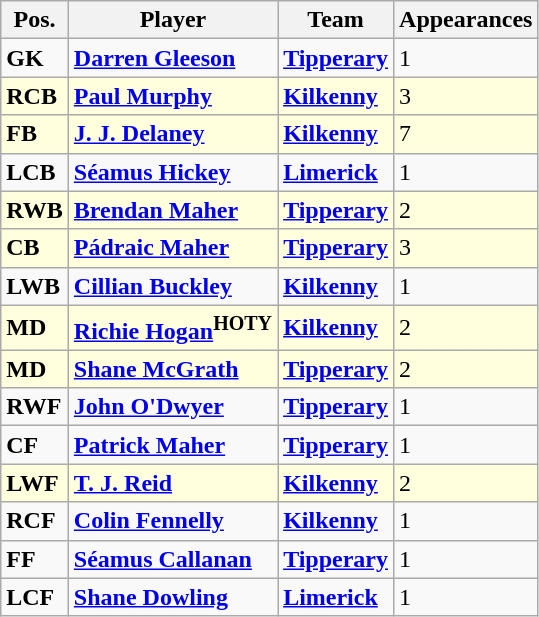<table class="wikitable">
<tr>
<th>Pos.</th>
<th>Player</th>
<th>Team</th>
<th>Appearances</th>
</tr>
<tr>
<td><strong>GK</strong></td>
<td> <strong><a href='#'>Darren Gleeson</a></strong></td>
<td><strong><a href='#'>Tipperary</a></strong></td>
<td>1</td>
</tr>
<tr bgcolor=#FFFFDD>
<td><strong>RCB</strong></td>
<td> <strong><a href='#'>Paul Murphy</a></strong></td>
<td><strong><a href='#'>Kilkenny</a></strong></td>
<td>3</td>
</tr>
<tr bgcolor=#FFFFDD>
<td><strong>FB</strong></td>
<td> <strong><a href='#'>J. J. Delaney</a></strong></td>
<td><strong><a href='#'>Kilkenny</a></strong></td>
<td>7</td>
</tr>
<tr>
<td><strong>LCB</strong></td>
<td> <strong><a href='#'>Séamus Hickey</a></strong></td>
<td><strong><a href='#'>Limerick</a></strong></td>
<td>1</td>
</tr>
<tr bgcolor=#FFFFDD>
<td><strong>RWB</strong></td>
<td> <strong><a href='#'>Brendan Maher</a></strong></td>
<td><strong><a href='#'>Tipperary</a></strong></td>
<td>2</td>
</tr>
<tr bgcolor=#FFFFDD>
<td><strong>CB</strong></td>
<td> <strong><a href='#'>Pádraic Maher</a></strong></td>
<td><strong><a href='#'>Tipperary</a></strong></td>
<td>3</td>
</tr>
<tr>
<td><strong>LWB</strong></td>
<td> <strong><a href='#'>Cillian Buckley</a></strong></td>
<td><strong><a href='#'>Kilkenny</a></strong></td>
<td>1</td>
</tr>
<tr bgcolor=#FFFFDD>
<td><strong>MD</strong></td>
<td> <strong><a href='#'>Richie Hogan</a><sup>HOTY</sup></strong></td>
<td><strong><a href='#'>Kilkenny</a></strong></td>
<td>2</td>
</tr>
<tr bgcolor=#FFFFDD>
<td><strong>MD</strong></td>
<td> <strong><a href='#'>Shane McGrath</a></strong></td>
<td><strong><a href='#'>Tipperary</a></strong></td>
<td>2</td>
</tr>
<tr>
<td><strong>RWF</strong></td>
<td> <strong><a href='#'>John O'Dwyer</a></strong></td>
<td><strong><a href='#'>Tipperary</a></strong></td>
<td>1</td>
</tr>
<tr>
<td><strong>CF</strong></td>
<td> <strong><a href='#'>Patrick Maher</a></strong></td>
<td><strong><a href='#'>Tipperary</a></strong></td>
<td>1</td>
</tr>
<tr bgcolor=#FFFFDD>
<td><strong>LWF</strong></td>
<td> <strong><a href='#'>T. J. Reid</a></strong></td>
<td><strong><a href='#'>Kilkenny</a></strong></td>
<td>2</td>
</tr>
<tr>
<td><strong>RCF</strong></td>
<td> <strong><a href='#'>Colin Fennelly</a></strong></td>
<td><strong><a href='#'>Kilkenny</a></strong></td>
<td>1</td>
</tr>
<tr>
<td><strong>FF</strong></td>
<td> <strong><a href='#'>Séamus Callanan</a></strong></td>
<td><strong><a href='#'>Tipperary</a></strong></td>
<td>1</td>
</tr>
<tr>
<td><strong>LCF</strong></td>
<td> <strong><a href='#'>Shane Dowling</a></strong></td>
<td><strong><a href='#'>Limerick</a></strong></td>
<td>1</td>
</tr>
</table>
